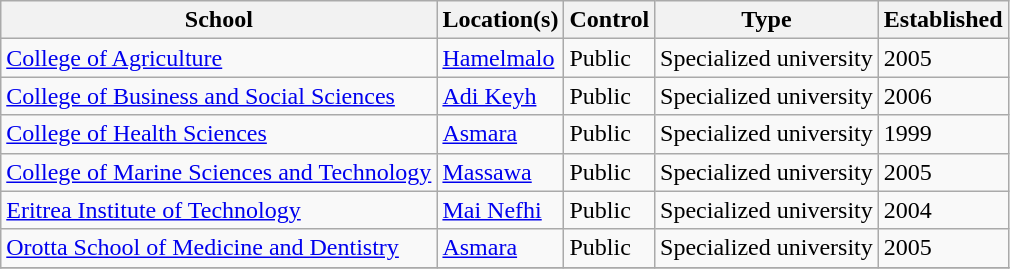<table class="wikitable sortable">
<tr>
<th>School</th>
<th>Location(s)</th>
<th>Control</th>
<th>Type</th>
<th>Established</th>
</tr>
<tr>
<td><a href='#'>College of Agriculture</a></td>
<td><a href='#'>Hamelmalo</a></td>
<td>Public</td>
<td>Specialized university</td>
<td>2005</td>
</tr>
<tr>
<td><a href='#'>College of Business and Social Sciences</a></td>
<td><a href='#'>Adi Keyh</a></td>
<td>Public</td>
<td>Specialized university</td>
<td>2006</td>
</tr>
<tr>
<td><a href='#'>College of Health Sciences</a></td>
<td><a href='#'>Asmara</a></td>
<td>Public</td>
<td>Specialized university</td>
<td>1999</td>
</tr>
<tr>
<td><a href='#'>College of Marine Sciences and Technology</a></td>
<td><a href='#'>Massawa</a></td>
<td>Public</td>
<td>Specialized university</td>
<td>2005</td>
</tr>
<tr>
<td><a href='#'>Eritrea Institute of Technology</a></td>
<td><a href='#'>Mai Nefhi</a></td>
<td>Public</td>
<td>Specialized university</td>
<td>2004</td>
</tr>
<tr>
<td><a href='#'>Orotta School of Medicine and Dentistry</a></td>
<td><a href='#'>Asmara</a></td>
<td>Public</td>
<td>Specialized university</td>
<td>2005</td>
</tr>
<tr>
</tr>
</table>
